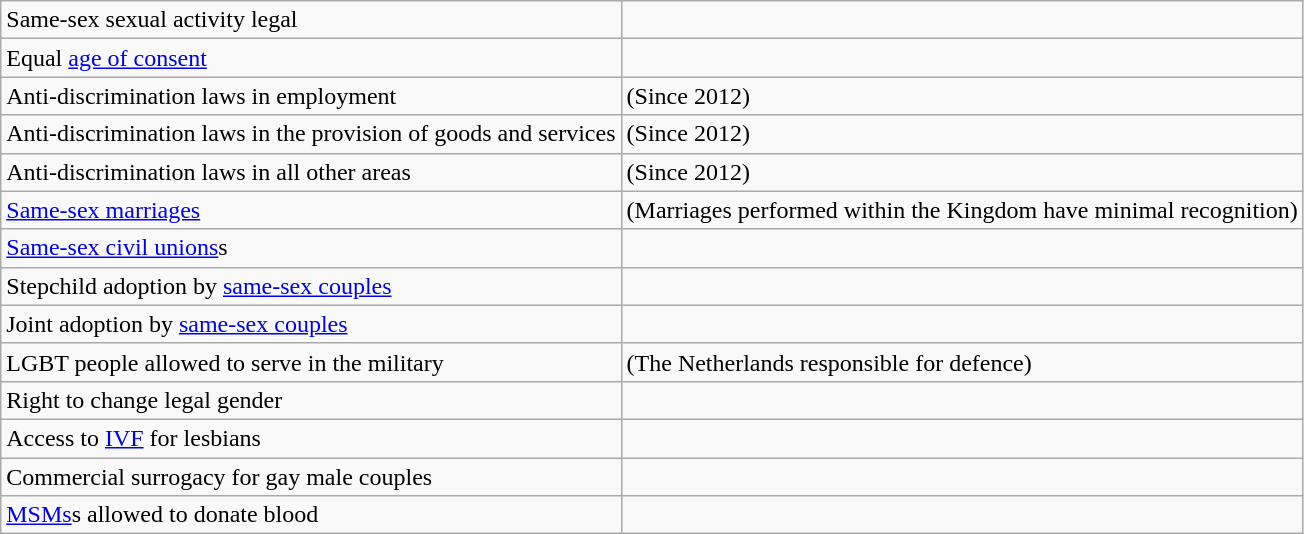<table class="wikitable">
<tr>
<td>Same-sex sexual activity legal</td>
<td></td>
</tr>
<tr>
<td>Equal <a href='#'>age of consent</a></td>
<td></td>
</tr>
<tr>
<td>Anti-discrimination laws in employment</td>
<td> (Since 2012)</td>
</tr>
<tr>
<td>Anti-discrimination laws in the provision of goods and services</td>
<td> (Since 2012)</td>
</tr>
<tr>
<td>Anti-discrimination laws in all other areas</td>
<td> (Since 2012)</td>
</tr>
<tr>
<td><a href='#'>Same-sex marriages</a></td>
<td> (Marriages performed within the Kingdom have minimal recognition)</td>
</tr>
<tr>
<td><a href='#'>Same-sex civil unions</a>s</td>
<td></td>
</tr>
<tr>
<td>Stepchild adoption by <a href='#'>same-sex couples</a></td>
<td></td>
</tr>
<tr>
<td>Joint adoption by <a href='#'>same-sex couples</a></td>
<td></td>
</tr>
<tr>
<td>LGBT people allowed to serve in the military</td>
<td> (The Netherlands responsible for defence)</td>
</tr>
<tr>
<td>Right to change legal gender</td>
<td></td>
</tr>
<tr>
<td>Access to <a href='#'>IVF</a> for lesbians</td>
<td></td>
</tr>
<tr>
<td>Commercial surrogacy for gay male couples</td>
<td></td>
</tr>
<tr>
<td><a href='#'>MSMs</a>s allowed to donate blood</td>
<td></td>
</tr>
</table>
